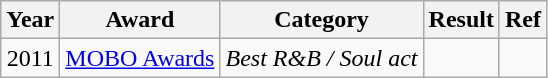<table class="wikitable sortable">
<tr>
<th>Year</th>
<th>Award</th>
<th>Category</th>
<th>Result</th>
<th>Ref</th>
</tr>
<tr>
<td rowspan="2" style="text-align:center;">2011</td>
<td style="text-align:center;"><a href='#'>MOBO Awards</a></td>
<td style="text-align:center;"><em>Best R&B / Soul act</em></td>
<td></td>
<td style="text-align:center;"></td>
</tr>
</table>
